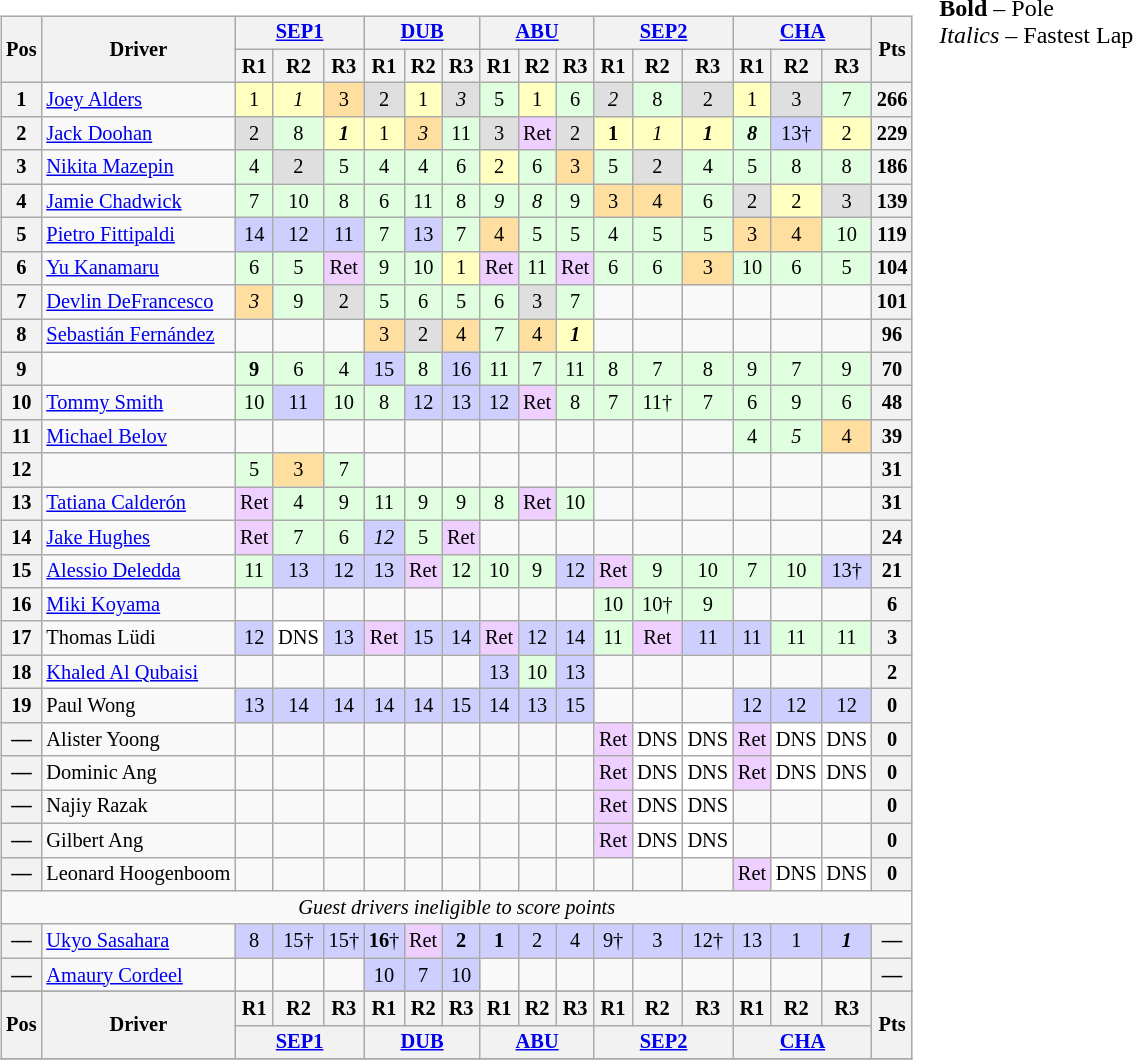<table>
<tr>
<td><br><table class="wikitable" style="font-size: 85%; text-align: center;">
<tr valign="top">
<th rowspan="2" valign="middle">Pos</th>
<th rowspan="2" valign="middle">Driver</th>
<th colspan=3><a href='#'>SEP1</a><br></th>
<th colspan=3><a href='#'>DUB</a><br></th>
<th colspan=3><a href='#'>ABU</a><br></th>
<th colspan=3><a href='#'>SEP2</a><br></th>
<th colspan=3><a href='#'>CHA</a><br></th>
<th rowspan="2" valign="middle">Pts</th>
</tr>
<tr>
<th>R1</th>
<th>R2</th>
<th>R3</th>
<th>R1</th>
<th>R2</th>
<th>R3</th>
<th>R1</th>
<th>R2</th>
<th>R3</th>
<th>R1</th>
<th>R2</th>
<th>R3</th>
<th>R1</th>
<th>R2</th>
<th>R3</th>
</tr>
<tr>
<th>1</th>
<td align="left"> <a href='#'>Joey Alders</a></td>
<td style="background:#FFFFBF;">1</td>
<td style="background:#FFFFBF;"><em>1</em></td>
<td style="background:#FFDF9F;">3</td>
<td style="background:#DFDFDF;">2</td>
<td style="background:#FFFFBF;">1</td>
<td style="background:#DFDFDF;"><em>3</em></td>
<td style="background:#DFFFDF;">5</td>
<td style="background:#FFFFBF;">1</td>
<td style="background:#DFFFDF;">6</td>
<td style="background:#DFDFDF;"><em>2</em></td>
<td style="background:#DFFFDF;">8</td>
<td style="background:#DFDFDF;">2</td>
<td style="background:#FFFFBF;">1</td>
<td style="background:#DFDFDF;">3</td>
<td style="background:#DFFFDF;">7</td>
<th>266</th>
</tr>
<tr>
<th>2</th>
<td align="left"> <a href='#'>Jack Doohan</a></td>
<td style="background:#DFDFDF;">2</td>
<td style="background:#DFFFDF;">8</td>
<td style="background:#FFFFBF;"><strong><em>1</em></strong></td>
<td style="background:#FFFFBF;">1</td>
<td style="background:#FFDF9F;"><em>3</em></td>
<td style="background:#DFFFDF;">11</td>
<td style="background:#DFDFDF;">3</td>
<td style="background:#EFCFFF;">Ret</td>
<td style="background:#DFDFDF;">2</td>
<td style="background:#FFFFBF;"><strong>1</strong></td>
<td style="background:#FFFFBF;"><em>1</em></td>
<td style="background:#FFFFBF;"><strong><em>1</em></strong></td>
<td style="background:#DFFFDF;"><strong><em>8</em></strong></td>
<td style="background:#CFCFFF;">13†</td>
<td style="background:#FFFFBF;">2</td>
<th>229</th>
</tr>
<tr>
<th>3</th>
<td align="left"> <a href='#'>Nikita Mazepin</a></td>
<td style="background:#DFFFDF;">4</td>
<td style="background:#DFDFDF;">2</td>
<td style="background:#DFFFDF;">5</td>
<td style="background:#DFFFDF;">4</td>
<td style="background:#DFFFDF;">4</td>
<td style="background:#DFFFDF;">6</td>
<td style="background:#FFFFBF;">2</td>
<td style="background:#DFFFDF;">6</td>
<td style="background:#FFDF9F;">3</td>
<td style="background:#DFFFDF;">5</td>
<td style="background:#DFDFDF;">2</td>
<td style="background:#DFFFDF;">4</td>
<td style="background:#DFFFDF;">5</td>
<td style="background:#DFFFDF;">8</td>
<td style="background:#DFFFDF;">8</td>
<th>186</th>
</tr>
<tr>
<th>4</th>
<td align="left"> <a href='#'>Jamie Chadwick</a></td>
<td style="background:#DFFFDF;">7</td>
<td style="background:#DFFFDF;">10</td>
<td style="background:#DFFFDF;">8</td>
<td style="background:#DFFFDF;">6</td>
<td style="background:#DFFFDF;">11</td>
<td style="background:#DFFFDF;">8</td>
<td style="background:#DFFFDF;"><em>9</em></td>
<td style="background:#DFFFDF;"><em>8</em></td>
<td style="background:#DFFFDF;">9</td>
<td style="background:#FFDF9F;">3</td>
<td style="background:#FFDF9F;">4</td>
<td style="background:#DFFFDF;">6</td>
<td style="background:#DFDFDF;">2</td>
<td style="background:#FFFFBF;">2</td>
<td style="background:#DFDFDF;">3</td>
<th>139</th>
</tr>
<tr>
<th>5</th>
<td align="left"> <a href='#'>Pietro Fittipaldi</a></td>
<td style="background:#CFCFFF;">14</td>
<td style="background:#CFCFFF;">12</td>
<td style="background:#CFCFFF;">11</td>
<td style="background:#DFFFDF;">7</td>
<td style="background:#CFCFFF;">13</td>
<td style="background:#DFFFDF;">7</td>
<td style="background:#FFDF9F;">4</td>
<td style="background:#DFFFDF;">5</td>
<td style="background:#DFFFDF;">5</td>
<td style="background:#DFFFDF;">4</td>
<td style="background:#DFFFDF;">5</td>
<td style="background:#DFFFDF;">5</td>
<td style="background:#FFDF9F;">3</td>
<td style="background:#FFDF9F;">4</td>
<td style="background:#DFFFDF;">10</td>
<th>119</th>
</tr>
<tr>
<th>6</th>
<td align="left"> <a href='#'>Yu Kanamaru</a></td>
<td style="background:#DFFFDF;">6</td>
<td style="background:#DFFFDF;">5</td>
<td style="background:#EFCFFF;">Ret</td>
<td style="background:#DFFFDF;">9</td>
<td style="background:#DFFFDF;">10</td>
<td style="background:#FFFFBF;">1</td>
<td style="background:#EFCFFF;">Ret</td>
<td style="background:#DFFFDF;">11</td>
<td style="background:#EFCFFF;">Ret</td>
<td style="background:#DFFFDF;">6</td>
<td style="background:#DFFFDF;">6</td>
<td style="background:#FFDF9F;">3</td>
<td style="background:#DFFFDF;">10</td>
<td style="background:#DFFFDF;">6</td>
<td style="background:#DFFFDF;">5</td>
<th>104</th>
</tr>
<tr>
<th>7</th>
<td align="left"> <a href='#'>Devlin DeFrancesco</a></td>
<td style="background:#FFDF9F;"><em>3</em></td>
<td style="background:#DFFFDF;">9</td>
<td style="background:#DFDFDF;">2</td>
<td style="background:#DFFFDF;">5</td>
<td style="background:#DFFFDF;">6</td>
<td style="background:#DFFFDF;">5</td>
<td style="background:#DFFFDF;">6</td>
<td style="background:#DFDFDF;">3</td>
<td style="background:#DFFFDF;">7</td>
<td></td>
<td></td>
<td></td>
<td></td>
<td></td>
<td></td>
<th>101</th>
</tr>
<tr>
<th>8</th>
<td align="left"> <a href='#'>Sebastián Fernández</a></td>
<td></td>
<td></td>
<td></td>
<td style="background:#FFDF9F;">3</td>
<td style="background:#DFDFDF;">2</td>
<td style="background:#FFDF9F;">4</td>
<td style="background:#DFFFDF;">7</td>
<td style="background:#FFDF9F;">4</td>
<td style="background:#FFFFBF;"><strong><em>1</em></strong></td>
<td></td>
<td></td>
<td></td>
<td></td>
<td></td>
<td></td>
<th>96</th>
</tr>
<tr>
<th>9</th>
<td align="left"> </td>
<td style="background:#DFFFDF;"><strong>9</strong></td>
<td style="background:#DFFFDF;">6</td>
<td style="background:#DFFFDF;">4</td>
<td style="background:#CFCFFF;">15</td>
<td style="background:#DFFFDF;">8</td>
<td style="background:#CFCFFF;">16</td>
<td style="background:#DFFFDF;">11</td>
<td style="background:#DFFFDF;">7</td>
<td style="background:#DFFFDF;">11</td>
<td style="background:#DFFFDF;">8</td>
<td style="background:#DFFFDF;">7</td>
<td style="background:#DFFFDF;">8</td>
<td style="background:#DFFFDF;">9</td>
<td style="background:#DFFFDF;">7</td>
<td style="background:#DFFFDF;">9</td>
<th>70</th>
</tr>
<tr>
<th>10</th>
<td align="left"> <a href='#'>Tommy Smith</a></td>
<td style="background:#DFFFDF;">10</td>
<td style="background:#CFCFFF;">11</td>
<td style="background:#DFFFDF;">10</td>
<td style="background:#DFFFDF;">8</td>
<td style="background:#CFCFFF;">12</td>
<td style="background:#CFCFFF;">13</td>
<td style="background:#CFCFFF;">12</td>
<td style="background:#EFCFFF;">Ret</td>
<td style="background:#DFFFDF;">8</td>
<td style="background:#DFFFDF;">7</td>
<td style="background:#DFFFDF;">11†</td>
<td style="background:#DFFFDF;">7</td>
<td style="background:#DFFFDF;">6</td>
<td style="background:#DFFFDF;">9</td>
<td style="background:#DFFFDF;">6</td>
<th>48</th>
</tr>
<tr>
<th>11</th>
<td align="left"> <a href='#'>Michael Belov</a></td>
<td></td>
<td></td>
<td></td>
<td></td>
<td></td>
<td></td>
<td></td>
<td></td>
<td></td>
<td></td>
<td></td>
<td></td>
<td style="background:#DFFFDF;">4</td>
<td style="background:#DFFFDF;"><em>5</em></td>
<td style="background:#FFDF9F;">4</td>
<th>39</th>
</tr>
<tr>
<th>12</th>
<td align="left"> </td>
<td style="background:#DFFFDF;">5</td>
<td style="background:#FFDF9F;">3</td>
<td style="background:#DFFFDF;">7</td>
<td></td>
<td></td>
<td></td>
<td></td>
<td></td>
<td></td>
<td></td>
<td></td>
<td></td>
<td></td>
<td></td>
<td></td>
<th>31</th>
</tr>
<tr>
<th>13</th>
<td align="left"> <a href='#'>Tatiana Calderón</a></td>
<td style="background:#EFCFFF;">Ret</td>
<td style="background:#DFFFDF;">4</td>
<td style="background:#DFFFDF;">9</td>
<td style="background:#DFFFDF;">11</td>
<td style="background:#DFFFDF;">9</td>
<td style="background:#DFFFDF;">9</td>
<td style="background:#DFFFDF;">8</td>
<td style="background:#EFCFFF;">Ret</td>
<td style="background:#DFFFDF;">10</td>
<td></td>
<td></td>
<td></td>
<td></td>
<td></td>
<td></td>
<th>31</th>
</tr>
<tr>
<th>14</th>
<td align="left"> <a href='#'>Jake Hughes</a></td>
<td style="background:#EFCFFF;">Ret</td>
<td style="background:#DFFFDF;">7</td>
<td style="background:#DFFFDF;">6</td>
<td style="background:#CFCFFF;"><em>12</em></td>
<td style="background:#DFFFDF;">5</td>
<td style="background:#EFCFFF;">Ret</td>
<td></td>
<td></td>
<td></td>
<td></td>
<td></td>
<td></td>
<td></td>
<td></td>
<td></td>
<th>24</th>
</tr>
<tr>
<th>15</th>
<td align="left"> <a href='#'>Alessio Deledda</a></td>
<td style="background:#DFFFDF;">11</td>
<td style="background:#CFCFFF;">13</td>
<td style="background:#CFCFFF;">12</td>
<td style="background:#CFCFFF;">13</td>
<td style="background:#EFCFFF;">Ret</td>
<td style="background:#DFFFDF;">12</td>
<td style="background:#DFFFDF;">10</td>
<td style="background:#DFFFDF;">9</td>
<td style="background:#CFCFFF;">12</td>
<td style="background:#EFCFFF;">Ret</td>
<td style="background:#DFFFDF;">9</td>
<td style="background:#DFFFDF;">10</td>
<td style="background:#DFFFDF;">7</td>
<td style="background:#DFFFDF;">10</td>
<td style="background:#CFCFFF;">13†</td>
<th>21</th>
</tr>
<tr>
<th>16</th>
<td align="left"> <a href='#'>Miki Koyama</a></td>
<td></td>
<td></td>
<td></td>
<td></td>
<td></td>
<td></td>
<td></td>
<td></td>
<td></td>
<td style="background:#DFFFDF;">10</td>
<td style="background:#DFFFDF;">10†</td>
<td style="background:#DFFFDF;">9</td>
<td></td>
<td></td>
<td></td>
<th>6</th>
</tr>
<tr>
<th>17</th>
<td align="left"> Thomas Lüdi</td>
<td style="background:#CFCFFF;">12</td>
<td style="background:#FFFFFF;">DNS</td>
<td style="background:#CFCFFF;">13</td>
<td style="background:#EFCFFF;">Ret</td>
<td style="background:#CFCFFF;">15</td>
<td style="background:#CFCFFF;">14</td>
<td style="background:#EFCFFF;">Ret</td>
<td style="background:#CFCFFF;">12</td>
<td style="background:#CFCFFF;">14</td>
<td style="background:#DFFFDF;">11</td>
<td style="background:#EFCFFF;">Ret</td>
<td style="background:#CFCFFF;">11</td>
<td style="background:#CFCFFF;">11</td>
<td style="background:#DFFFDF;">11</td>
<td style="background:#DFFFDF;">11</td>
<th>3</th>
</tr>
<tr>
<th>18</th>
<td align="left"> <a href='#'>Khaled Al Qubaisi</a></td>
<td></td>
<td></td>
<td></td>
<td></td>
<td></td>
<td></td>
<td style="background:#CFCFFF;">13</td>
<td style="background:#DFFFDF;">10</td>
<td style="background:#CFCFFF;">13</td>
<td></td>
<td></td>
<td></td>
<td></td>
<td></td>
<td></td>
<th>2</th>
</tr>
<tr>
<th>19</th>
<td align="left"> Paul Wong</td>
<td style="background:#CFCFFF;">13</td>
<td style="background:#CFCFFF;">14</td>
<td style="background:#CFCFFF;">14</td>
<td style="background:#CFCFFF;">14</td>
<td style="background:#CFCFFF;">14</td>
<td style="background:#CFCFFF;">15</td>
<td style="background:#CFCFFF;">14</td>
<td style="background:#CFCFFF;">13</td>
<td style="background:#CFCFFF;">15</td>
<td></td>
<td></td>
<td></td>
<td style="background:#CFCFFF;">12</td>
<td style="background:#CFCFFF;">12</td>
<td style="background:#CFCFFF;">12</td>
<th>0</th>
</tr>
<tr>
<th>—</th>
<td align="left"> Alister Yoong</td>
<td></td>
<td></td>
<td></td>
<td></td>
<td></td>
<td></td>
<td></td>
<td></td>
<td></td>
<td style="background:#EFCFFF;">Ret</td>
<td style="background:#FFFFFF;">DNS</td>
<td style="background:#FFFFFF;">DNS</td>
<td style="background:#EFCFFF;">Ret</td>
<td style="background:#FFFFFF;">DNS</td>
<td style="background:#FFFFFF;">DNS</td>
<th>0</th>
</tr>
<tr>
<th>—</th>
<td align="left"> Dominic Ang</td>
<td></td>
<td></td>
<td></td>
<td></td>
<td></td>
<td></td>
<td></td>
<td></td>
<td></td>
<td style="background:#EFCFFF;">Ret</td>
<td style="background:#FFFFFF;">DNS</td>
<td style="background:#FFFFFF;">DNS</td>
<td style="background:#EFCFFF;">Ret</td>
<td style="background:#FFFFFF;">DNS</td>
<td style="background:#FFFFFF;">DNS</td>
<th>0</th>
</tr>
<tr>
<th>—</th>
<td align="left"> Najiy Razak</td>
<td></td>
<td></td>
<td></td>
<td></td>
<td></td>
<td></td>
<td></td>
<td></td>
<td></td>
<td style="background:#EFCFFF;">Ret</td>
<td style="background:#FFFFFF;">DNS</td>
<td style="background:#FFFFFF;">DNS</td>
<td></td>
<td></td>
<td></td>
<th>0</th>
</tr>
<tr>
<th>—</th>
<td align="left"> Gilbert Ang</td>
<td></td>
<td></td>
<td></td>
<td></td>
<td></td>
<td></td>
<td></td>
<td></td>
<td></td>
<td style="background:#EFCFFF;">Ret</td>
<td style="background:#FFFFFF;">DNS</td>
<td style="background:#FFFFFF;">DNS</td>
<td></td>
<td></td>
<td></td>
<th>0</th>
</tr>
<tr>
<th>—</th>
<td align="left" nowrap> Leonard Hoogenboom</td>
<td></td>
<td></td>
<td></td>
<td></td>
<td></td>
<td></td>
<td></td>
<td></td>
<td></td>
<td></td>
<td></td>
<td></td>
<td style="background:#EFCFFF;">Ret</td>
<td style="background:#FFFFFF;">DNS</td>
<td style="background:#FFFFFF;">DNS</td>
<th>0</th>
</tr>
<tr>
<td colspan=18><em>Guest drivers ineligible to score points</em></td>
</tr>
<tr>
<th>—</th>
<td align="left"> <a href='#'>Ukyo Sasahara</a></td>
<td style="background:#CFCFFF;">8</td>
<td style="background:#CFCFFF;">15†</td>
<td style="background:#CFCFFF;">15†</td>
<td style="background:#CFCFFF;"><strong>16</strong>†</td>
<td style="background:#EFCFFF;">Ret</td>
<td style="background:#CFCFFF;"><strong>2</strong></td>
<td style="background:#CFCFFF;"><strong>1</strong></td>
<td style="background:#CFCFFF;">2</td>
<td style="background:#CFCFFF;">4</td>
<td style="background:#CFCFFF;">9†</td>
<td style="background:#CFCFFF;">3</td>
<td style="background:#CFCFFF;">12†</td>
<td style="background:#CFCFFF;">13</td>
<td style="background:#CFCFFF;">1</td>
<td style="background:#CFCFFF;"><strong><em>1</em></strong></td>
<th>—</th>
</tr>
<tr>
<th>—</th>
<td align="left"> <a href='#'>Amaury Cordeel</a></td>
<td></td>
<td></td>
<td></td>
<td style="background:#CFCFFF;">10</td>
<td style="background:#CFCFFF;">7</td>
<td style="background:#CFCFFF;">10</td>
<td></td>
<td></td>
<td></td>
<td></td>
<td></td>
<td></td>
<td></td>
<td></td>
<td></td>
<th>—</th>
</tr>
<tr>
</tr>
<tr>
<th rowspan="2">Pos</th>
<th rowspan="2">Driver</th>
<th>R1</th>
<th>R2</th>
<th>R3</th>
<th>R1</th>
<th>R2</th>
<th>R3</th>
<th>R1</th>
<th>R2</th>
<th>R3</th>
<th>R1</th>
<th>R2</th>
<th>R3</th>
<th>R1</th>
<th>R2</th>
<th>R3</th>
<th rowspan="2">Pts</th>
</tr>
<tr valign="top">
<th colspan="3"><a href='#'>SEP1</a><br></th>
<th colspan="3"><a href='#'>DUB</a><br></th>
<th colspan="3"><a href='#'>ABU</a><br></th>
<th colspan="3"><a href='#'>SEP2</a><br></th>
<th colspan="3"><a href='#'>CHA</a><br></th>
</tr>
<tr>
</tr>
</table>
</td>
<td style="vertical-align:top;"><br>
<span><strong>Bold</strong> – Pole<br><em>Italics</em> – Fastest Lap</span></td>
</tr>
</table>
